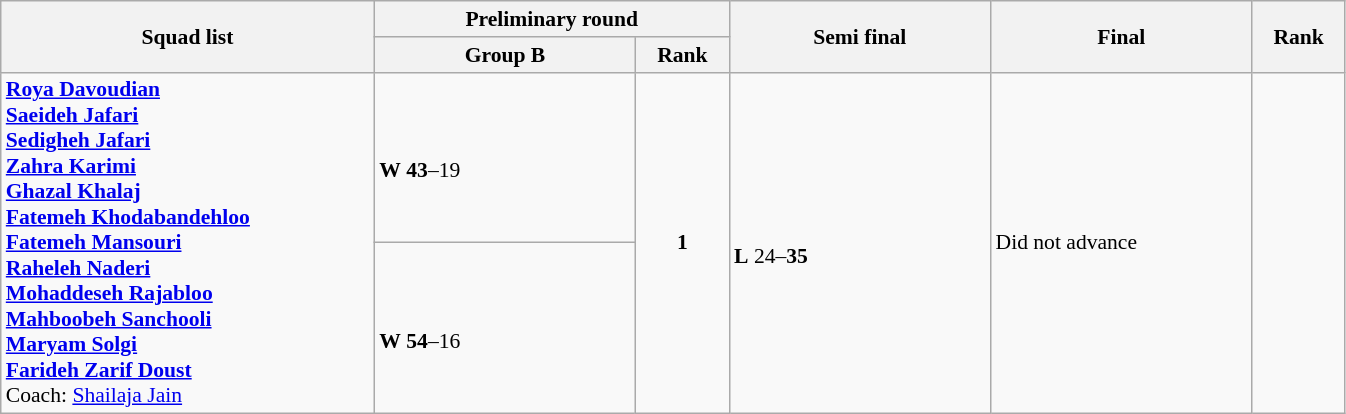<table class="wikitable" width="71%" style="text-align:left; font-size:90%">
<tr>
<th rowspan="2" width="20%">Squad list</th>
<th colspan="2">Preliminary round</th>
<th rowspan="2" width="14%">Semi final</th>
<th rowspan="2" width="14%">Final</th>
<th rowspan="2" width="5%">Rank</th>
</tr>
<tr>
<th width="14%">Group B</th>
<th width="5%">Rank</th>
</tr>
<tr>
<td rowspan=2><strong><a href='#'>Roya Davoudian</a></strong><br><strong><a href='#'>Saeideh Jafari</a></strong><br><strong><a href='#'>Sedigheh Jafari</a></strong><br><strong><a href='#'>Zahra Karimi</a></strong><br><strong><a href='#'>Ghazal Khalaj</a></strong><br><strong><a href='#'>Fatemeh Khodabandehloo</a></strong><br><strong><a href='#'>Fatemeh Mansouri</a></strong><br><strong><a href='#'>Raheleh Naderi</a></strong><br><strong><a href='#'>Mohaddeseh Rajabloo</a></strong><br><strong><a href='#'>Mahboobeh Sanchooli</a></strong><br><strong><a href='#'>Maryam Solgi</a></strong><br><strong><a href='#'>Farideh Zarif Doust</a></strong><br>Coach:  <a href='#'>Shailaja Jain</a></td>
<td><br><strong>W</strong> <strong>43</strong>–19</td>
<td rowspan=2 align=center><strong>1</strong> <strong></strong></td>
<td rowspan=2><br><strong>L</strong> 24–<strong>35</strong></td>
<td rowspan=2>Did not advance</td>
<td rowspan=2 align=center></td>
</tr>
<tr>
<td><br><strong>W</strong> <strong>54</strong>–16</td>
</tr>
</table>
